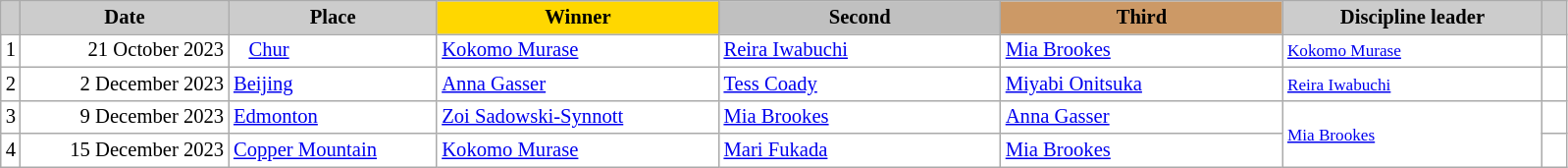<table class="wikitable plainrowheaders" style="background:#fff; font-size:86%; line-height:16px; border:grey solid 1px; border-collapse:collapse;">
<tr>
<th scope="col" style="background:#ccc; width=10 px;"></th>
<th scope="col" style="background:#ccc; width:135px;">Date</th>
<th scope="col" style="background:#ccc; width:135px;">Place</th>
<th scope="col" style="background:gold; width:185px;">Winner</th>
<th scope="col" style="background:silver; width:185px;">Second</th>
<th scope="col" style="background:#c96; width:185px;">Third</th>
<th scope="col" style="background:#ccc; width:170px;">Discipline leader</th>
<th scope="col" style="background:#ccc; width:10px;"></th>
</tr>
<tr>
<td align="center">1</td>
<td align="right">21 October 2023</td>
<td>   <a href='#'>Chur</a></td>
<td> <a href='#'>Kokomo Murase</a></td>
<td> <a href='#'>Reira Iwabuchi</a></td>
<td> <a href='#'>Mia Brookes</a></td>
<td><small> <a href='#'>Kokomo Murase</a></small></td>
<td></td>
</tr>
<tr>
<td align="center">2</td>
<td align="right">2 December 2023</td>
<td> <a href='#'>Beijing</a></td>
<td> <a href='#'>Anna Gasser</a></td>
<td> <a href='#'>Tess Coady</a></td>
<td> <a href='#'>Miyabi Onitsuka</a></td>
<td><small> <a href='#'>Reira Iwabuchi</a></small></td>
<td></td>
</tr>
<tr>
<td align="center">3</td>
<td align="right">9 December 2023</td>
<td> <a href='#'>Edmonton</a></td>
<td> <a href='#'>Zoi Sadowski-Synnott</a></td>
<td> <a href='#'>Mia Brookes</a></td>
<td> <a href='#'>Anna Gasser</a></td>
<td rowspan=2><small> <a href='#'>Mia Brookes</a></small></td>
<td></td>
</tr>
<tr>
<td align="center">4</td>
<td align="right">15 December 2023</td>
<td> <a href='#'>Copper Mountain</a></td>
<td> <a href='#'>Kokomo Murase</a></td>
<td> <a href='#'>Mari Fukada</a></td>
<td> <a href='#'>Mia Brookes</a></td>
<td></td>
</tr>
</table>
